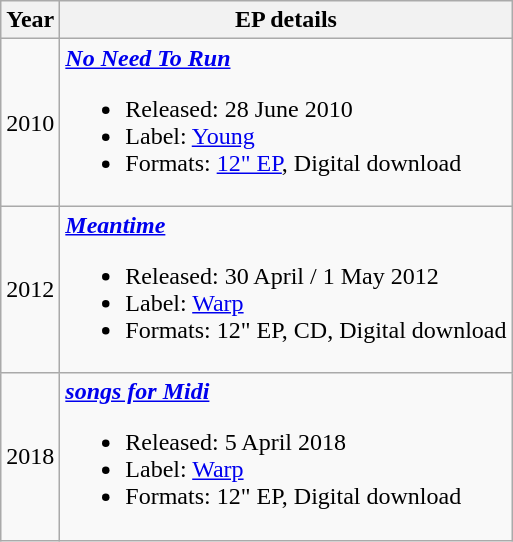<table class="wikitable" style="text-align:center;">
<tr>
<th>Year</th>
<th>EP details</th>
</tr>
<tr>
<td rowspan="1">2010</td>
<td align="left"><strong><em><a href='#'>No Need To Run</a></em></strong><br><ul><li>Released: 28 June 2010</li><li>Label: <a href='#'>Young</a></li><li>Formats: <a href='#'>12" EP</a>, Digital download</li></ul></td>
</tr>
<tr>
<td rowspan="1">2012</td>
<td align="left"><strong><em><a href='#'>Meantime</a></em></strong><br><ul><li>Released: 30 April / 1 May 2012</li><li>Label: <a href='#'>Warp</a></li><li>Formats: 12" EP, CD, Digital download</li></ul></td>
</tr>
<tr>
<td rowspan="1">2018</td>
<td align="left"><strong><em><a href='#'>songs for Midi</a></em></strong><br><ul><li>Released: 5 April 2018</li><li>Label: <a href='#'>Warp</a></li><li>Formats: 12" EP, Digital download</li></ul></td>
</tr>
</table>
